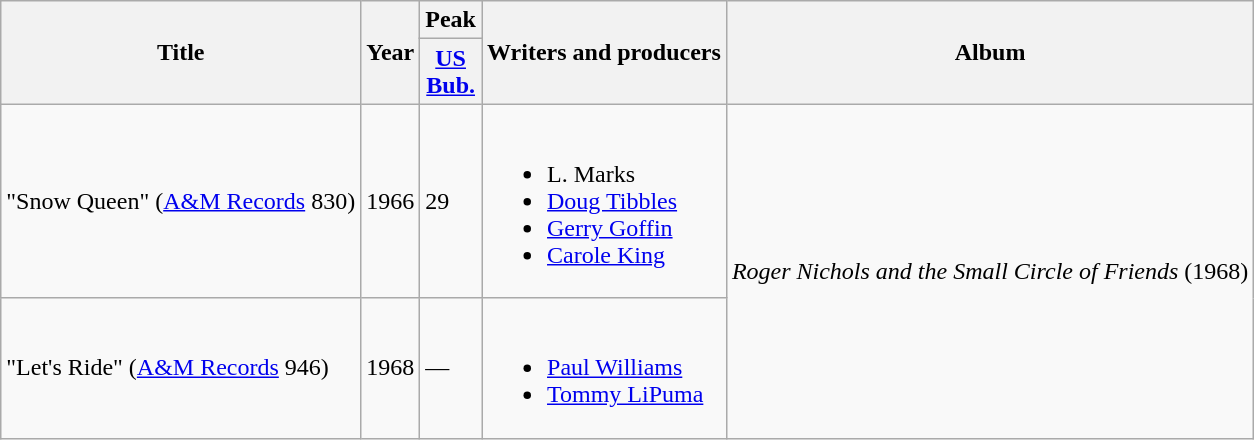<table class="wikitable">
<tr>
<th rowspan="2">Title</th>
<th rowspan="2">Year</th>
<th>Peak</th>
<th rowspan="2">Writers and producers</th>
<th rowspan="2">Album</th>
</tr>
<tr>
<th><a href='#'>US<br>Bub.</a></th>
</tr>
<tr>
<td scope="row">"Snow Queen" (<a href='#'>A&M Records</a> 830)<br></td>
<td>1966</td>
<td>29</td>
<td><br><ul><li>L. Marks</li><li><a href='#'>Doug Tibbles</a></li><li><a href='#'>Gerry Goffin</a></li><li><a href='#'>Carole King</a></li></ul></td>
<td rowspan="2"><em>Roger Nichols and the Small Circle of Friends</em> (1968)</td>
</tr>
<tr>
<td scope="row">"Let's Ride" (<a href='#'>A&M Records</a> 946)<br></td>
<td>1968</td>
<td>—</td>
<td><br><ul><li><a href='#'>Paul Williams</a></li><li><a href='#'>Tommy LiPuma</a></li></ul></td>
</tr>
</table>
